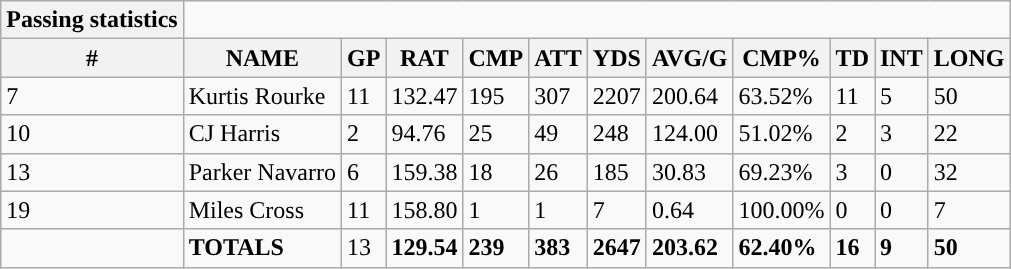<table class="wikitable collapsible">
<tr>
<th style="text-align:center; ">Passing statistics</th>
</tr>
<tr>
<th>#</th>
<th>NAME</th>
<th>GP</th>
<th>RAT</th>
<th>CMP</th>
<th>ATT</th>
<th>YDS</th>
<th>AVG/G</th>
<th>CMP%</th>
<th>TD</th>
<th>INT</th>
<th>LONG</th>
</tr>
<tr>
<td>7</td>
<td>Kurtis Rourke</td>
<td>11</td>
<td>132.47</td>
<td>195</td>
<td>307</td>
<td>2207</td>
<td>200.64</td>
<td>63.52%</td>
<td>11</td>
<td>5</td>
<td>50</td>
</tr>
<tr>
<td>10</td>
<td>CJ Harris</td>
<td>2</td>
<td>94.76</td>
<td>25</td>
<td>49</td>
<td>248</td>
<td>124.00</td>
<td>51.02%</td>
<td>2</td>
<td>3</td>
<td>22</td>
</tr>
<tr>
<td>13</td>
<td>Parker Navarro</td>
<td>6</td>
<td>159.38</td>
<td>18</td>
<td>26</td>
<td>185</td>
<td>30.83</td>
<td>69.23%</td>
<td>3</td>
<td>0</td>
<td>32</td>
</tr>
<tr>
<td>19</td>
<td>Miles Cross</td>
<td>11</td>
<td>158.80</td>
<td>1</td>
<td>1</td>
<td>7</td>
<td>0.64</td>
<td>100.00%</td>
<td>0</td>
<td>0</td>
<td>7</td>
</tr>
<tr>
<td></td>
<td><strong>TOTALS</strong></td>
<td>13</td>
<td><strong>129.54</strong></td>
<td><strong>239</strong></td>
<td><strong>383</strong></td>
<td><strong>2647</strong></td>
<td><strong>203.62</strong></td>
<td><strong>62.40%</strong></td>
<td><strong>16</strong></td>
<td><strong>9</strong></td>
<td><strong>50</strong></td>
</tr>
</table>
